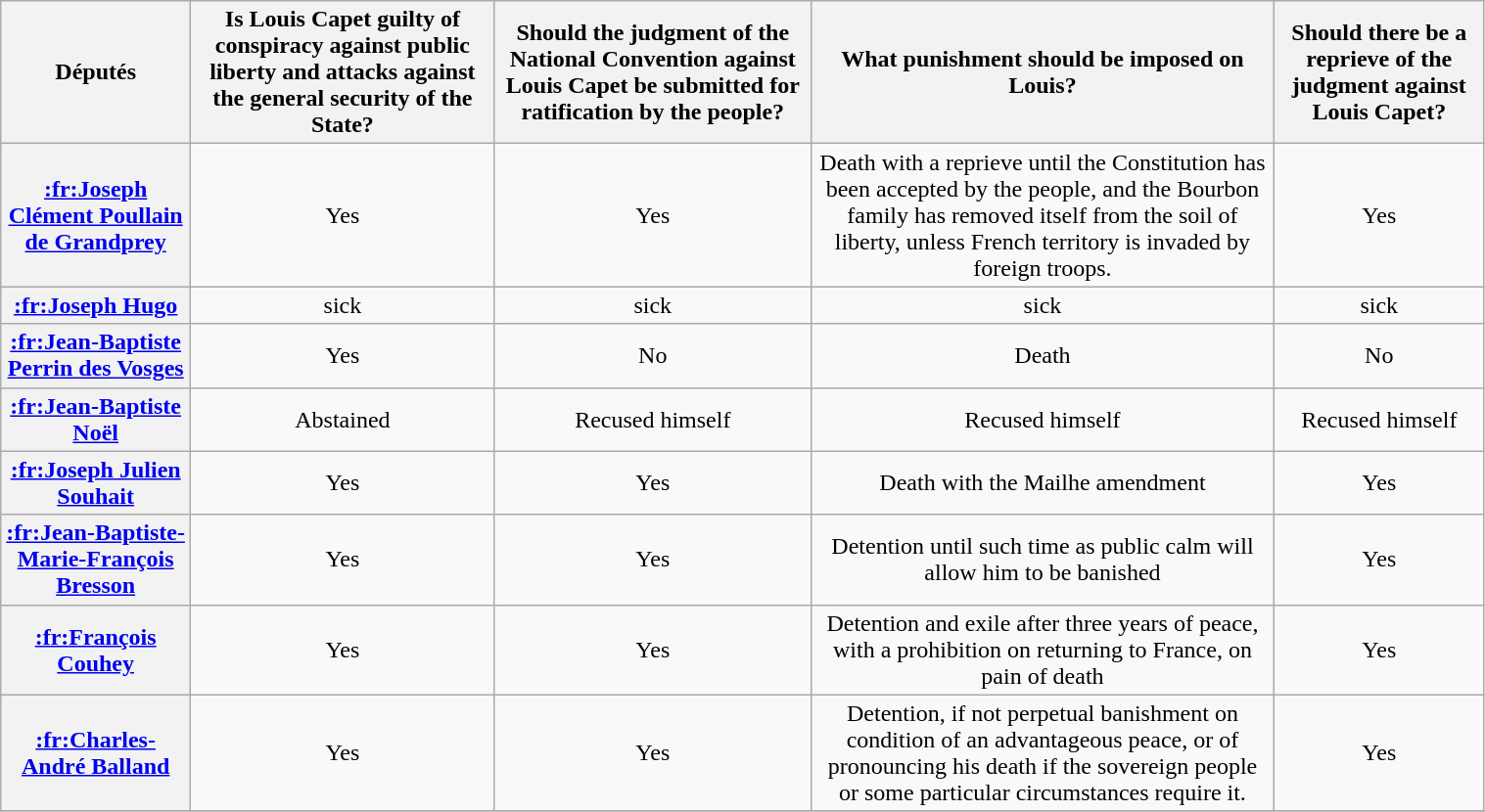<table class="wikitable sortable" style="text-align:center; width:80%;">
<tr>
<th scope=col>Députés</th>
<th scope=col>Is Louis Capet guilty of conspiracy against public liberty and attacks against the general security of the State?</th>
<th scope=col>Should the judgment of the National Convention against Louis Capet be submitted for ratification by the people?</th>
<th scope=col>What punishment should be imposed on Louis?</th>
<th scope=col>Should there be a reprieve of the judgment against Louis Capet?</th>
</tr>
<tr>
<th scope=row><a href='#'>:fr:Joseph Clément Poullain de Grandprey</a></th>
<td>Yes</td>
<td>Yes</td>
<td>Death with a reprieve until the Constitution has been accepted by the people, and the Bourbon family has removed itself from the soil of liberty, unless French territory is invaded by foreign troops.</td>
<td>Yes</td>
</tr>
<tr>
<th scope=row><a href='#'>:fr:Joseph Hugo</a></th>
<td>sick</td>
<td>sick</td>
<td>sick</td>
<td>sick</td>
</tr>
<tr>
<th scope=row><a href='#'>:fr:Jean-Baptiste Perrin des Vosges</a></th>
<td>Yes</td>
<td>No</td>
<td>Death</td>
<td>No</td>
</tr>
<tr>
<th scope=row><a href='#'>:fr:Jean-Baptiste Noël</a></th>
<td>Abstained</td>
<td>Recused himself</td>
<td>Recused himself</td>
<td>Recused himself</td>
</tr>
<tr>
<th scope=row><a href='#'>:fr:Joseph Julien Souhait</a></th>
<td>Yes</td>
<td>Yes</td>
<td>Death with the Mailhe amendment</td>
<td>Yes</td>
</tr>
<tr>
<th scope=row><a href='#'>:fr:Jean-Baptiste-Marie-François Bresson</a></th>
<td>Yes</td>
<td>Yes</td>
<td>Detention until such time as public calm will allow him to be banished</td>
<td>Yes</td>
</tr>
<tr>
<th scope=row><a href='#'>:fr:François Couhey</a></th>
<td>Yes</td>
<td>Yes</td>
<td>Detention and exile after three years of peace, with a prohibition on returning to France, on pain of death</td>
<td>Yes</td>
</tr>
<tr>
<th scope=row><a href='#'>:fr:Charles-André Balland</a></th>
<td>Yes</td>
<td>Yes</td>
<td>Detention, if not perpetual banishment on condition of an advantageous peace, or of pronouncing his death if the sovereign people or some particular circumstances require it.</td>
<td>Yes</td>
</tr>
<tr>
</tr>
</table>
